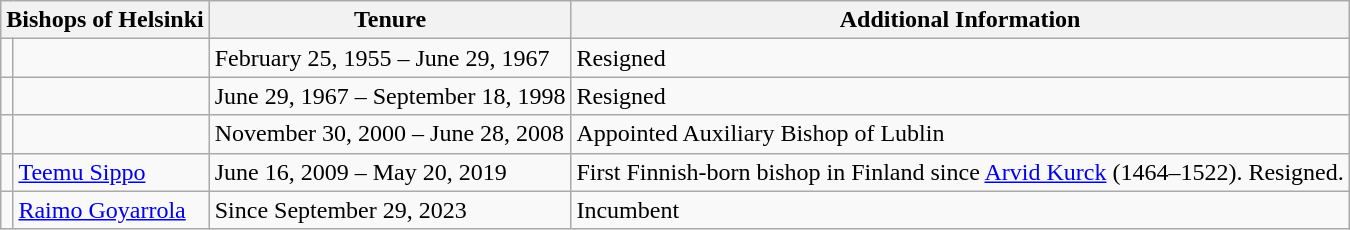<table class="wikitable">
<tr>
<th colspan="2">Bishops of Helsinki</th>
<th>Tenure</th>
<th>Additional Information</th>
</tr>
<tr>
<td></td>
<td></td>
<td>February 25, 1955 – June 29, 1967</td>
<td>Resigned</td>
</tr>
<tr>
<td></td>
<td></td>
<td>June 29, 1967 – September 18, 1998</td>
<td>Resigned</td>
</tr>
<tr>
<td></td>
<td></td>
<td>November 30, 2000 – June 28, 2008</td>
<td>Appointed Auxiliary Bishop of Lublin</td>
</tr>
<tr>
<td></td>
<td><a href='#'>Teemu Sippo</a></td>
<td>June 16, 2009 – May 20, 2019</td>
<td>First Finnish-born bishop in Finland since <a href='#'>Arvid Kurck</a> (1464–1522). Resigned.</td>
</tr>
<tr>
<td></td>
<td><a href='#'>Raimo Goyarrola</a></td>
<td>Since September 29, 2023</td>
<td>Incumbent</td>
</tr>
</table>
